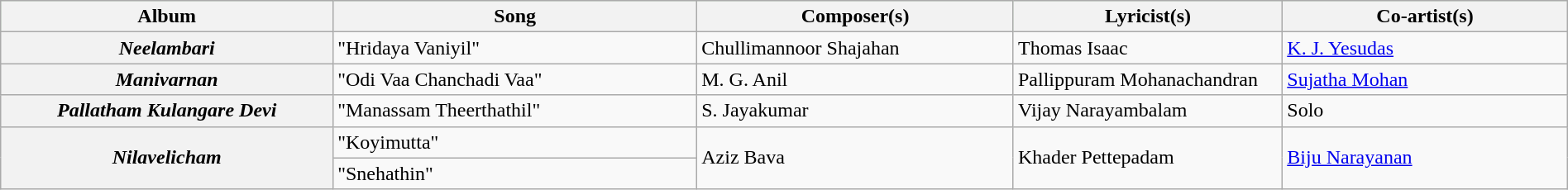<table class="wikitable plainrowheaders" width="100%" textcolor:#000;">
<tr style="background:#cfc; text-align:center;">
<th scope="col" width=21%>Album</th>
<th scope="col" width=23%>Song</th>
<th scope="col" width=20%>Composer(s)</th>
<th scope="col" width=17%>Lyricist(s)</th>
<th scope="col" width=18%>Co-artist(s)</th>
</tr>
<tr>
<th scope="row"><em>Neelambari</em></th>
<td>"Hridaya Vaniyil"</td>
<td>Chullimannoor Shajahan</td>
<td>Thomas Isaac</td>
<td><a href='#'>K. J. Yesudas</a></td>
</tr>
<tr>
<th scope="row"><em>Manivarnan</em></th>
<td>"Odi Vaa Chanchadi Vaa"</td>
<td>M. G. Anil</td>
<td>Pallippuram Mohanachandran</td>
<td><a href='#'>Sujatha Mohan</a></td>
</tr>
<tr>
<th scope="row"><em>Pallatham Kulangare Devi</em></th>
<td>"Manassam Theerthathil"</td>
<td>S. Jayakumar</td>
<td>Vijay Narayambalam</td>
<td>Solo</td>
</tr>
<tr>
<th scope="row"rowspan="2"><em>Nilavelicham</em></th>
<td>"Koyimutta"</td>
<td rowspan="2">Aziz Bava</td>
<td rowspan="2">Khader Pettepadam</td>
<td rowspan="2"><a href='#'>Biju Narayanan</a></td>
</tr>
<tr>
<td>"Snehathin"</td>
</tr>
</table>
